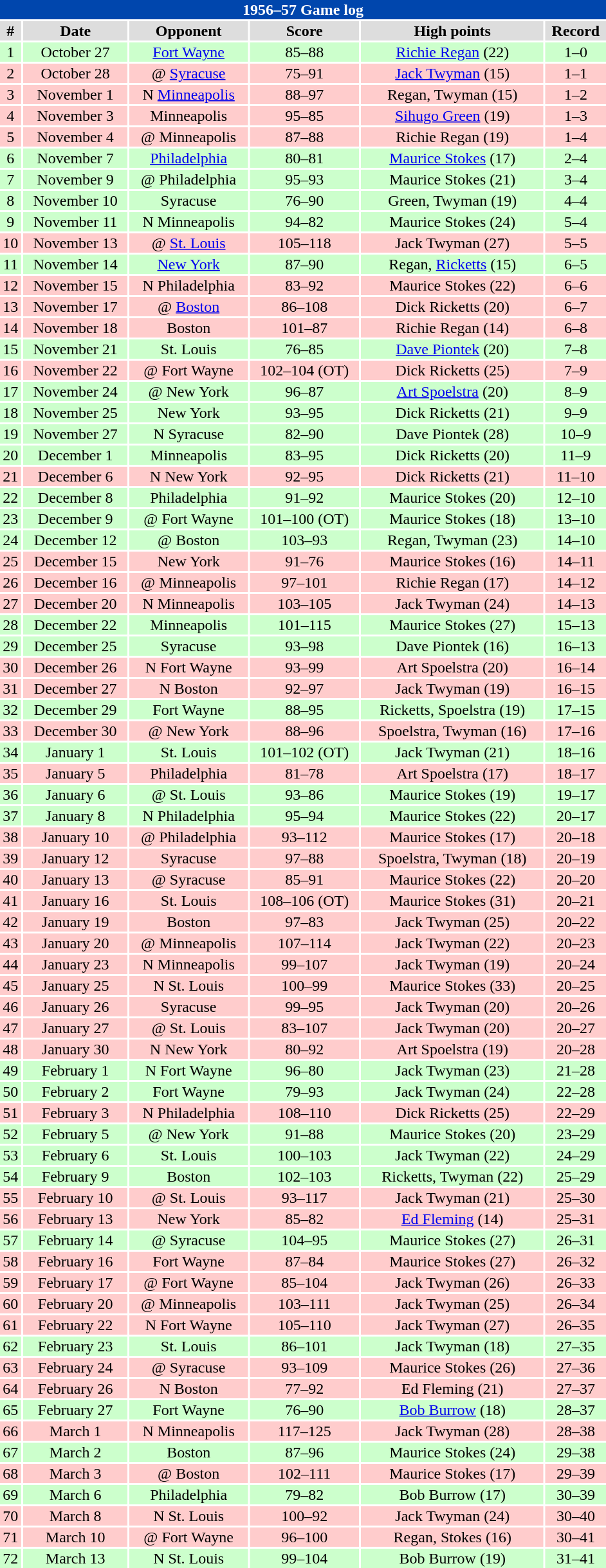<table class="toccolours collapsible" width=50% style="clear:both; margin:1.5em auto; text-align:center">
<tr>
<th colspan=11 style="background:#0046AD; color:white;">1956–57 Game log</th>
</tr>
<tr align="center" bgcolor="#dddddd">
<td><strong>#</strong></td>
<td><strong>Date</strong></td>
<td><strong>Opponent</strong></td>
<td><strong>Score</strong></td>
<td><strong>High points</strong></td>
<td><strong>Record</strong></td>
</tr>
<tr align="center" bgcolor="ccffcc">
<td>1</td>
<td>October 27</td>
<td><a href='#'>Fort Wayne</a></td>
<td>85–88</td>
<td><a href='#'>Richie Regan</a> (22)</td>
<td>1–0</td>
</tr>
<tr align="center" bgcolor="ffcccc">
<td>2</td>
<td>October 28</td>
<td>@ <a href='#'>Syracuse</a></td>
<td>75–91</td>
<td><a href='#'>Jack Twyman</a> (15)</td>
<td>1–1</td>
</tr>
<tr align="center" bgcolor="ffcccc">
<td>3</td>
<td>November 1</td>
<td>N <a href='#'>Minneapolis</a></td>
<td>88–97</td>
<td>Regan, Twyman (15)</td>
<td>1–2</td>
</tr>
<tr align="center" bgcolor="ffcccc">
<td>4</td>
<td>November 3</td>
<td>Minneapolis</td>
<td>95–85</td>
<td><a href='#'>Sihugo Green</a> (19)</td>
<td>1–3</td>
</tr>
<tr align="center" bgcolor="ffcccc">
<td>5</td>
<td>November 4</td>
<td>@ Minneapolis</td>
<td>87–88</td>
<td>Richie Regan (19)</td>
<td>1–4</td>
</tr>
<tr align="center" bgcolor="ccffcc">
<td>6</td>
<td>November 7</td>
<td><a href='#'>Philadelphia</a></td>
<td>80–81</td>
<td><a href='#'>Maurice Stokes</a> (17)</td>
<td>2–4</td>
</tr>
<tr align="center" bgcolor="ccffcc">
<td>7</td>
<td>November 9</td>
<td>@ Philadelphia</td>
<td>95–93</td>
<td>Maurice Stokes (21)</td>
<td>3–4</td>
</tr>
<tr align="center" bgcolor="ccffcc">
<td>8</td>
<td>November 10</td>
<td>Syracuse</td>
<td>76–90</td>
<td>Green, Twyman (19)</td>
<td>4–4</td>
</tr>
<tr align="center" bgcolor="ccffcc">
<td>9</td>
<td>November 11</td>
<td>N Minneapolis</td>
<td>94–82</td>
<td>Maurice Stokes (24)</td>
<td>5–4</td>
</tr>
<tr align="center" bgcolor="ffcccc">
<td>10</td>
<td>November 13</td>
<td>@ <a href='#'>St. Louis</a></td>
<td>105–118</td>
<td>Jack Twyman (27)</td>
<td>5–5</td>
</tr>
<tr align="center" bgcolor="ccffcc">
<td>11</td>
<td>November 14</td>
<td><a href='#'>New York</a></td>
<td>87–90</td>
<td>Regan, <a href='#'>Ricketts</a> (15)</td>
<td>6–5</td>
</tr>
<tr align="center" bgcolor="ffcccc">
<td>12</td>
<td>November 15</td>
<td>N Philadelphia</td>
<td>83–92</td>
<td>Maurice Stokes (22)</td>
<td>6–6</td>
</tr>
<tr align="center" bgcolor="ffcccc">
<td>13</td>
<td>November 17</td>
<td>@ <a href='#'>Boston</a></td>
<td>86–108</td>
<td>Dick Ricketts (20)</td>
<td>6–7</td>
</tr>
<tr align="center" bgcolor="ffcccc">
<td>14</td>
<td>November 18</td>
<td>Boston</td>
<td>101–87</td>
<td>Richie Regan (14)</td>
<td>6–8</td>
</tr>
<tr align="center" bgcolor="ccffcc">
<td>15</td>
<td>November 21</td>
<td>St. Louis</td>
<td>76–85</td>
<td><a href='#'>Dave Piontek</a> (20)</td>
<td>7–8</td>
</tr>
<tr align="center" bgcolor="ffcccc">
<td>16</td>
<td>November 22</td>
<td>@ Fort Wayne</td>
<td>102–104 (OT)</td>
<td>Dick Ricketts (25)</td>
<td>7–9</td>
</tr>
<tr align="center" bgcolor="ccffcc">
<td>17</td>
<td>November 24</td>
<td>@ New York</td>
<td>96–87</td>
<td><a href='#'>Art Spoelstra</a> (20)</td>
<td>8–9</td>
</tr>
<tr align="center" bgcolor="ccffcc">
<td>18</td>
<td>November 25</td>
<td>New York</td>
<td>93–95</td>
<td>Dick Ricketts (21)</td>
<td>9–9</td>
</tr>
<tr align="center" bgcolor="ccffcc">
<td>19</td>
<td>November 27</td>
<td>N Syracuse</td>
<td>82–90</td>
<td>Dave Piontek (28)</td>
<td>10–9</td>
</tr>
<tr align="center" bgcolor="ccffcc">
<td>20</td>
<td>December 1</td>
<td>Minneapolis</td>
<td>83–95</td>
<td>Dick Ricketts (20)</td>
<td>11–9</td>
</tr>
<tr align="center" bgcolor="ffcccc">
<td>21</td>
<td>December 6</td>
<td>N New York</td>
<td>92–95</td>
<td>Dick Ricketts (21)</td>
<td>11–10</td>
</tr>
<tr align="center" bgcolor="ccffcc">
<td>22</td>
<td>December 8</td>
<td>Philadelphia</td>
<td>91–92</td>
<td>Maurice Stokes (20)</td>
<td>12–10</td>
</tr>
<tr align="center" bgcolor="ccffcc">
<td>23</td>
<td>December 9</td>
<td>@ Fort Wayne</td>
<td>101–100 (OT)</td>
<td>Maurice Stokes (18)</td>
<td>13–10</td>
</tr>
<tr align="center" bgcolor="ccffcc">
<td>24</td>
<td>December 12</td>
<td>@ Boston</td>
<td>103–93</td>
<td>Regan, Twyman (23)</td>
<td>14–10</td>
</tr>
<tr align="center" bgcolor="ffcccc">
<td>25</td>
<td>December 15</td>
<td>New York</td>
<td>91–76</td>
<td>Maurice Stokes (16)</td>
<td>14–11</td>
</tr>
<tr align="center" bgcolor="ffcccc">
<td>26</td>
<td>December 16</td>
<td>@ Minneapolis</td>
<td>97–101</td>
<td>Richie Regan (17)</td>
<td>14–12</td>
</tr>
<tr align="center" bgcolor="ffcccc">
<td>27</td>
<td>December 20</td>
<td>N Minneapolis</td>
<td>103–105</td>
<td>Jack Twyman (24)</td>
<td>14–13</td>
</tr>
<tr align="center" bgcolor="ccffcc">
<td>28</td>
<td>December 22</td>
<td>Minneapolis</td>
<td>101–115</td>
<td>Maurice Stokes (27)</td>
<td>15–13</td>
</tr>
<tr align="center" bgcolor="ccffcc">
<td>29</td>
<td>December 25</td>
<td>Syracuse</td>
<td>93–98</td>
<td>Dave Piontek (16)</td>
<td>16–13</td>
</tr>
<tr align="center" bgcolor="ffcccc">
<td>30</td>
<td>December 26</td>
<td>N Fort Wayne</td>
<td>93–99</td>
<td>Art Spoelstra (20)</td>
<td>16–14</td>
</tr>
<tr align="center" bgcolor="ffcccc">
<td>31</td>
<td>December 27</td>
<td>N Boston</td>
<td>92–97</td>
<td>Jack Twyman (19)</td>
<td>16–15</td>
</tr>
<tr align="center" bgcolor="ccffcc">
<td>32</td>
<td>December 29</td>
<td>Fort Wayne</td>
<td>88–95</td>
<td>Ricketts, Spoelstra (19)</td>
<td>17–15</td>
</tr>
<tr align="center" bgcolor="ffcccc">
<td>33</td>
<td>December 30</td>
<td>@ New York</td>
<td>88–96</td>
<td>Spoelstra, Twyman (16)</td>
<td>17–16</td>
</tr>
<tr align="center" bgcolor="ccffcc">
<td>34</td>
<td>January 1</td>
<td>St. Louis</td>
<td>101–102 (OT)</td>
<td>Jack Twyman (21)</td>
<td>18–16</td>
</tr>
<tr align="center" bgcolor="ffcccc">
<td>35</td>
<td>January 5</td>
<td>Philadelphia</td>
<td>81–78</td>
<td>Art Spoelstra (17)</td>
<td>18–17</td>
</tr>
<tr align="center" bgcolor="ccffcc">
<td>36</td>
<td>January 6</td>
<td>@ St. Louis</td>
<td>93–86</td>
<td>Maurice Stokes (19)</td>
<td>19–17</td>
</tr>
<tr align="center" bgcolor="ccffcc">
<td>37</td>
<td>January 8</td>
<td>N Philadelphia</td>
<td>95–94</td>
<td>Maurice Stokes (22)</td>
<td>20–17</td>
</tr>
<tr align="center" bgcolor="ffcccc">
<td>38</td>
<td>January 10</td>
<td>@ Philadelphia</td>
<td>93–112</td>
<td>Maurice Stokes (17)</td>
<td>20–18</td>
</tr>
<tr align="center" bgcolor="ffcccc">
<td>39</td>
<td>January 12</td>
<td>Syracuse</td>
<td>97–88</td>
<td>Spoelstra, Twyman (18)</td>
<td>20–19</td>
</tr>
<tr align="center" bgcolor="ffcccc">
<td>40</td>
<td>January 13</td>
<td>@ Syracuse</td>
<td>85–91</td>
<td>Maurice Stokes (22)</td>
<td>20–20</td>
</tr>
<tr align="center" bgcolor="ffcccc">
<td>41</td>
<td>January 16</td>
<td>St. Louis</td>
<td>108–106 (OT)</td>
<td>Maurice Stokes (31)</td>
<td>20–21</td>
</tr>
<tr align="center" bgcolor="ffcccc">
<td>42</td>
<td>January 19</td>
<td>Boston</td>
<td>97–83</td>
<td>Jack Twyman (25)</td>
<td>20–22</td>
</tr>
<tr align="center" bgcolor="ffcccc">
<td>43</td>
<td>January 20</td>
<td>@ Minneapolis</td>
<td>107–114</td>
<td>Jack Twyman (22)</td>
<td>20–23</td>
</tr>
<tr align="center" bgcolor="ffcccc">
<td>44</td>
<td>January 23</td>
<td>N Minneapolis</td>
<td>99–107</td>
<td>Jack Twyman (19)</td>
<td>20–24</td>
</tr>
<tr align="center" bgcolor="ffcccc">
<td>45</td>
<td>January 25</td>
<td>N St. Louis</td>
<td>100–99</td>
<td>Maurice Stokes (33)</td>
<td>20–25</td>
</tr>
<tr align="center" bgcolor="ffcccc">
<td>46</td>
<td>January 26</td>
<td>Syracuse</td>
<td>99–95</td>
<td>Jack Twyman (20)</td>
<td>20–26</td>
</tr>
<tr align="center" bgcolor="ffcccc">
<td>47</td>
<td>January 27</td>
<td>@ St. Louis</td>
<td>83–107</td>
<td>Jack Twyman (20)</td>
<td>20–27</td>
</tr>
<tr align="center" bgcolor="ffcccc">
<td>48</td>
<td>January 30</td>
<td>N New York</td>
<td>80–92</td>
<td>Art Spoelstra (19)</td>
<td>20–28</td>
</tr>
<tr align="center" bgcolor="ccffcc">
<td>49</td>
<td>February 1</td>
<td>N Fort Wayne</td>
<td>96–80</td>
<td>Jack Twyman (23)</td>
<td>21–28</td>
</tr>
<tr align="center" bgcolor="ccffcc">
<td>50</td>
<td>February 2</td>
<td>Fort Wayne</td>
<td>79–93</td>
<td>Jack Twyman (24)</td>
<td>22–28</td>
</tr>
<tr align="center" bgcolor="ffcccc">
<td>51</td>
<td>February 3</td>
<td>N Philadelphia</td>
<td>108–110</td>
<td>Dick Ricketts (25)</td>
<td>22–29</td>
</tr>
<tr align="center" bgcolor="ccffcc">
<td>52</td>
<td>February 5</td>
<td>@ New York</td>
<td>91–88</td>
<td>Maurice Stokes (20)</td>
<td>23–29</td>
</tr>
<tr align="center" bgcolor="ccffcc">
<td>53</td>
<td>February 6</td>
<td>St. Louis</td>
<td>100–103</td>
<td>Jack Twyman (22)</td>
<td>24–29</td>
</tr>
<tr align="center" bgcolor="ccffcc">
<td>54</td>
<td>February 9</td>
<td>Boston</td>
<td>102–103</td>
<td>Ricketts, Twyman (22)</td>
<td>25–29</td>
</tr>
<tr align="center" bgcolor="ffcccc">
<td>55</td>
<td>February 10</td>
<td>@ St. Louis</td>
<td>93–117</td>
<td>Jack Twyman (21)</td>
<td>25–30</td>
</tr>
<tr align="center" bgcolor="ffcccc">
<td>56</td>
<td>February 13</td>
<td>New York</td>
<td>85–82</td>
<td><a href='#'>Ed Fleming</a> (14)</td>
<td>25–31</td>
</tr>
<tr align="center" bgcolor="ccffcc">
<td>57</td>
<td>February 14</td>
<td>@ Syracuse</td>
<td>104–95</td>
<td>Maurice Stokes (27)</td>
<td>26–31</td>
</tr>
<tr align="center" bgcolor="ffcccc">
<td>58</td>
<td>February 16</td>
<td>Fort Wayne</td>
<td>87–84</td>
<td>Maurice Stokes (27)</td>
<td>26–32</td>
</tr>
<tr align="center" bgcolor="ffcccc">
<td>59</td>
<td>February 17</td>
<td>@ Fort Wayne</td>
<td>85–104</td>
<td>Jack Twyman (26)</td>
<td>26–33</td>
</tr>
<tr align="center" bgcolor="ffcccc">
<td>60</td>
<td>February 20</td>
<td>@ Minneapolis</td>
<td>103–111</td>
<td>Jack Twyman (25)</td>
<td>26–34</td>
</tr>
<tr align="center" bgcolor="ffcccc">
<td>61</td>
<td>February 22</td>
<td>N Fort Wayne</td>
<td>105–110</td>
<td>Jack Twyman (27)</td>
<td>26–35</td>
</tr>
<tr align="center" bgcolor="ccffcc">
<td>62</td>
<td>February 23</td>
<td>St. Louis</td>
<td>86–101</td>
<td>Jack Twyman (18)</td>
<td>27–35</td>
</tr>
<tr align="center" bgcolor="ffcccc">
<td>63</td>
<td>February 24</td>
<td>@ Syracuse</td>
<td>93–109</td>
<td>Maurice Stokes (26)</td>
<td>27–36</td>
</tr>
<tr align="center" bgcolor="ffcccc">
<td>64</td>
<td>February 26</td>
<td>N Boston</td>
<td>77–92</td>
<td>Ed Fleming (21)</td>
<td>27–37</td>
</tr>
<tr align="center" bgcolor="ccffcc">
<td>65</td>
<td>February 27</td>
<td>Fort Wayne</td>
<td>76–90</td>
<td><a href='#'>Bob Burrow</a> (18)</td>
<td>28–37</td>
</tr>
<tr align="center" bgcolor="ffcccc">
<td>66</td>
<td>March 1</td>
<td>N Minneapolis</td>
<td>117–125</td>
<td>Jack Twyman (28)</td>
<td>28–38</td>
</tr>
<tr align="center" bgcolor="ccffcc">
<td>67</td>
<td>March 2</td>
<td>Boston</td>
<td>87–96</td>
<td>Maurice Stokes (24)</td>
<td>29–38</td>
</tr>
<tr align="center" bgcolor="ffcccc">
<td>68</td>
<td>March 3</td>
<td>@ Boston</td>
<td>102–111</td>
<td>Maurice Stokes (17)</td>
<td>29–39</td>
</tr>
<tr align="center" bgcolor="ccffcc">
<td>69</td>
<td>March 6</td>
<td>Philadelphia</td>
<td>79–82</td>
<td>Bob Burrow (17)</td>
<td>30–39</td>
</tr>
<tr align="center" bgcolor="ffcccc">
<td>70</td>
<td>March 8</td>
<td>N St. Louis</td>
<td>100–92</td>
<td>Jack Twyman (24)</td>
<td>30–40</td>
</tr>
<tr align="center" bgcolor="ffcccc">
<td>71</td>
<td>March 10</td>
<td>@ Fort Wayne</td>
<td>96–100</td>
<td>Regan, Stokes (16)</td>
<td>30–41</td>
</tr>
<tr align="center" bgcolor="ccffcc">
<td>72</td>
<td>March 13</td>
<td>N St. Louis</td>
<td>99–104</td>
<td>Bob Burrow (19)</td>
<td>31–41</td>
</tr>
</table>
